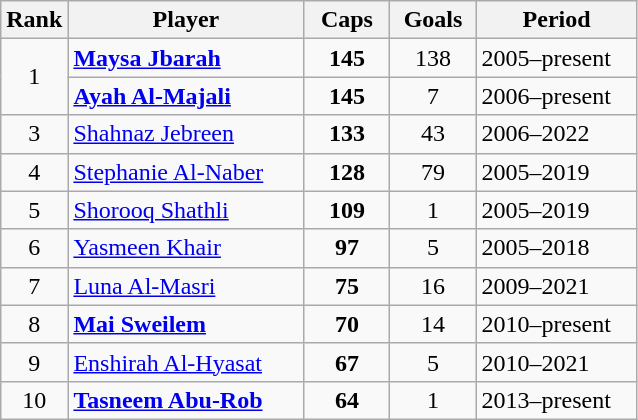<table class="wikitable sortable" style="text-align:center;">
<tr>
<th style="width:30px ;">Rank</th>
<th style="width:150px;">Player</th>
<th style="width:50px ;">Caps</th>
<th style="width:50px ;">Goals</th>
<th style="width:100px;">Period</th>
</tr>
<tr>
<td rowspan="2">1</td>
<td style="text-align:left;"><a href='#'><strong>Maysa Jbarah</strong></a></td>
<td><strong>145</strong></td>
<td>138</td>
<td style="text-align: left;">2005–present</td>
</tr>
<tr>
<td style="text-align:left;"><a href='#'><strong>Ayah Al-Majali</strong></a></td>
<td><strong>145</strong></td>
<td>7</td>
<td style="text-align: left;">2006–present</td>
</tr>
<tr>
<td>3</td>
<td style="text-align:left;"><a href='#'>Shahnaz Jebreen</a></td>
<td><strong>133</strong></td>
<td>43</td>
<td style="text-align: left;">2006–2022</td>
</tr>
<tr>
<td>4</td>
<td style="text-align:left;"><a href='#'>Stephanie Al-Naber</a></td>
<td><strong>128</strong></td>
<td>79</td>
<td style="text-align: left;">2005–2019</td>
</tr>
<tr>
<td>5</td>
<td style="text-align:left;"><a href='#'>Shorooq Shathli</a></td>
<td><strong>109</strong></td>
<td>1</td>
<td style="text-align: left;">2005–2019</td>
</tr>
<tr>
<td>6</td>
<td style="text-align:left;"><a href='#'>Yasmeen Khair</a></td>
<td><strong>97</strong></td>
<td>5</td>
<td style="text-align: left;">2005–2018</td>
</tr>
<tr>
<td>7</td>
<td style="text-align:left;"><a href='#'>Luna Al-Masri</a></td>
<td><strong>75</strong></td>
<td>16</td>
<td style="text-align: left;">2009–2021</td>
</tr>
<tr>
<td>8</td>
<td style="text-align:left;"><a href='#'><strong>Mai Sweilem</strong></a></td>
<td><strong>70</strong></td>
<td>14</td>
<td style="text-align: left;">2010–present</td>
</tr>
<tr>
<td>9</td>
<td style="text-align:left;"><a href='#'>Enshirah Al-Hyasat</a></td>
<td><strong>67</strong></td>
<td>5</td>
<td style="text-align: left;">2010–2021</td>
</tr>
<tr>
<td>10</td>
<td style="text-align:left;"><a href='#'><strong>Tasneem Abu-Rob</strong></a></td>
<td><strong>64</strong></td>
<td>1</td>
<td style="text-align: left;">2013–present</td>
</tr>
</table>
